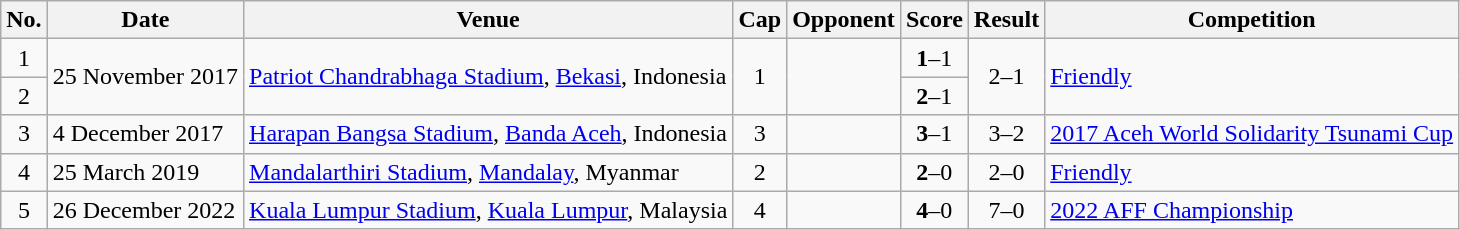<table class="wikitable sortable">
<tr>
<th scope="col">No.</th>
<th scope="col">Date</th>
<th scope="col">Venue</th>
<th scope="col">Cap</th>
<th scope="col">Opponent</th>
<th scope="col">Score</th>
<th scope="col">Result</th>
<th scope="col">Competition</th>
</tr>
<tr>
<td align=center>1</td>
<td rowspan=2>25 November 2017</td>
<td rowspan=2><a href='#'>Patriot Chandrabhaga Stadium</a>, <a href='#'>Bekasi</a>, Indonesia</td>
<td rowspan=2; align=center>1</td>
<td rowspan=2></td>
<td align=center><strong>1</strong>–1</td>
<td rowspan=2 align=center>2–1</td>
<td rowspan=2><a href='#'>Friendly</a></td>
</tr>
<tr>
<td align=center>2</td>
<td align=center><strong>2</strong>–1</td>
</tr>
<tr>
<td align=center>3</td>
<td>4 December 2017</td>
<td><a href='#'>Harapan Bangsa Stadium</a>, <a href='#'>Banda Aceh</a>, Indonesia</td>
<td align=center>3</td>
<td></td>
<td align=center><strong>3</strong>–1</td>
<td align=center>3–2</td>
<td><a href='#'>2017 Aceh World Solidarity Tsunami Cup</a></td>
</tr>
<tr>
<td align=center>4</td>
<td>25 March 2019</td>
<td><a href='#'>Mandalarthiri Stadium</a>, <a href='#'>Mandalay</a>, Myanmar</td>
<td align=center>2</td>
<td></td>
<td align=center><strong>2</strong>–0</td>
<td align=center>2–0</td>
<td><a href='#'>Friendly</a></td>
</tr>
<tr>
<td align=center>5</td>
<td>26 December 2022</td>
<td><a href='#'>Kuala Lumpur Stadium</a>, <a href='#'>Kuala Lumpur</a>, Malaysia</td>
<td align=center>4</td>
<td></td>
<td align=center><strong>4</strong>–0</td>
<td align=center>7–0</td>
<td><a href='#'>2022 AFF Championship</a></td>
</tr>
</table>
